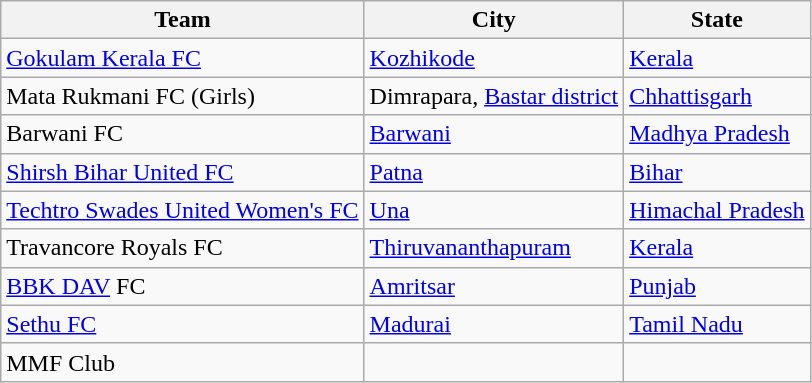<table class="wikitable">
<tr>
<th>Team</th>
<th>City</th>
<th>State</th>
</tr>
<tr>
<td><a href='#'>Gokulam Kerala FC</a></td>
<td><a href='#'>Kozhikode</a></td>
<td><a href='#'>Kerala</a></td>
</tr>
<tr>
<td>Mata Rukmani FC (Girls)</td>
<td>Dimrapara, <a href='#'>Bastar district</a></td>
<td><a href='#'>Chhattisgarh</a></td>
</tr>
<tr>
<td>Barwani FC</td>
<td><a href='#'>Barwani</a></td>
<td><a href='#'>Madhya Pradesh</a></td>
</tr>
<tr>
<td><a href='#'>Shirsh Bihar United FC</a></td>
<td><a href='#'>Patna</a></td>
<td><a href='#'>Bihar</a></td>
</tr>
<tr>
<td><a href='#'>Techtro Swades United Women's FC</a></td>
<td><a href='#'>Una</a></td>
<td><a href='#'>Himachal Pradesh</a></td>
</tr>
<tr>
<td>Travancore Royals FC</td>
<td><a href='#'>Thiruvananthapuram</a></td>
<td><a href='#'>Kerala</a></td>
</tr>
<tr>
<td><a href='#'>BBK DAV</a> FC</td>
<td><a href='#'>Amritsar</a></td>
<td><a href='#'>Punjab</a></td>
</tr>
<tr>
<td><a href='#'>Sethu FC</a></td>
<td><a href='#'>Madurai</a></td>
<td><a href='#'>Tamil Nadu</a></td>
</tr>
<tr>
<td>MMF Club</td>
<td></td>
<td></td>
</tr>
</table>
